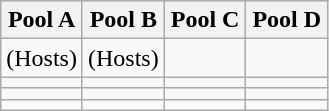<table class="wikitable">
<tr>
<th width=25%>Pool A</th>
<th width=25%>Pool B</th>
<th width=25%>Pool C</th>
<th width=25%>Pool D</th>
</tr>
<tr>
<td> (Hosts)</td>
<td> (Hosts)</td>
<td></td>
<td></td>
</tr>
<tr>
<td></td>
<td></td>
<td></td>
<td></td>
</tr>
<tr>
<td></td>
<td></td>
<td></td>
<td></td>
</tr>
<tr>
<td></td>
<td></td>
<td></td>
<td></td>
</tr>
</table>
